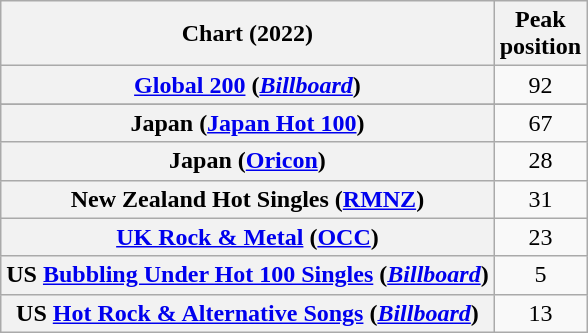<table class="wikitable sortable plainrowheaders" style="text-align:center">
<tr>
<th scope="col">Chart (2022)</th>
<th scope="col">Peak<br>position</th>
</tr>
<tr>
<th scope="row"><a href='#'>Global 200</a> (<em><a href='#'>Billboard</a></em>)</th>
<td>92</td>
</tr>
<tr>
</tr>
<tr>
<th scope="row">Japan (<a href='#'>Japan Hot 100</a>)</th>
<td>67</td>
</tr>
<tr>
<th scope="row">Japan (<a href='#'>Oricon</a>)</th>
<td>28</td>
</tr>
<tr>
<th scope="row">New Zealand Hot Singles (<a href='#'>RMNZ</a>)</th>
<td>31</td>
</tr>
<tr>
<th scope="row"><a href='#'>UK Rock & Metal</a> (<a href='#'>OCC</a>)</th>
<td>23</td>
</tr>
<tr>
<th scope="row">US <a href='#'>Bubbling Under Hot 100 Singles</a> (<em><a href='#'>Billboard</a></em>)</th>
<td>5</td>
</tr>
<tr>
<th scope="row">US <a href='#'>Hot Rock & Alternative Songs</a> (<em><a href='#'>Billboard</a></em>)</th>
<td>13</td>
</tr>
</table>
